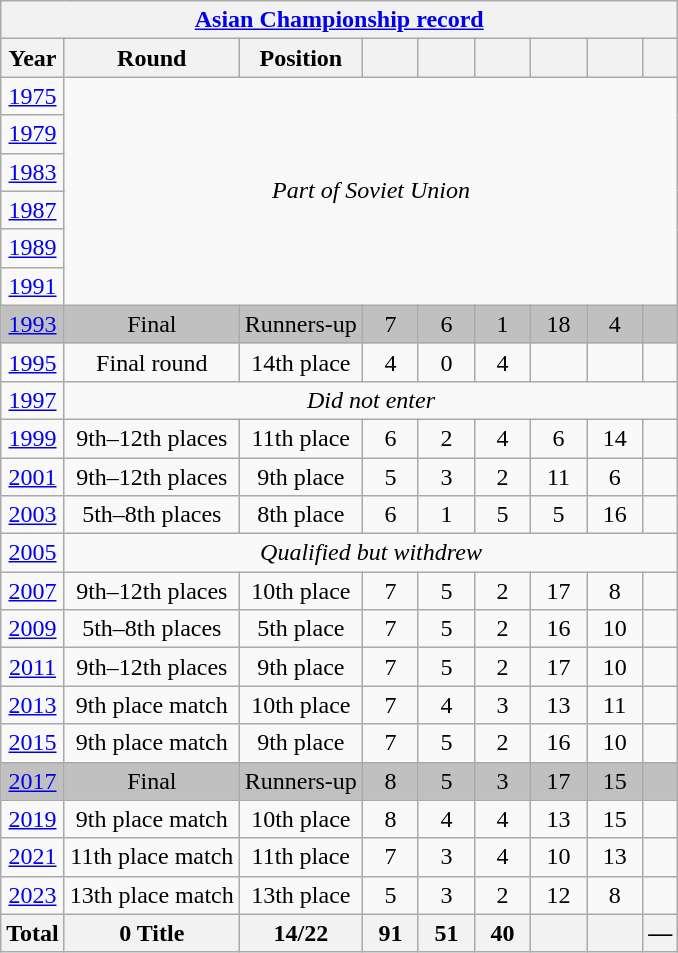<table class="wikitable" style="text-align: center;">
<tr>
<th colspan=9><a href='#'>Asian Championship record</a></th>
</tr>
<tr>
<th>Year</th>
<th>Round</th>
<th>Position</th>
<th width=30></th>
<th width=30></th>
<th width=30></th>
<th width=30></th>
<th width=30></th>
<th></th>
</tr>
<tr>
<td> <a href='#'>1975</a></td>
<td rowspan=6 colspan=8><em>Part of Soviet Union</em></td>
</tr>
<tr>
<td> <a href='#'>1979</a></td>
</tr>
<tr>
<td> <a href='#'>1983</a></td>
</tr>
<tr>
<td> <a href='#'>1987</a></td>
</tr>
<tr>
<td> <a href='#'>1989</a></td>
</tr>
<tr>
<td> <a href='#'>1991</a></td>
</tr>
<tr bgcolor=silver>
<td> <a href='#'>1993</a></td>
<td>Final</td>
<td>Runners-up</td>
<td>7</td>
<td>6</td>
<td>1</td>
<td>18</td>
<td>4</td>
<td></td>
</tr>
<tr>
<td> <a href='#'>1995</a></td>
<td>Final round</td>
<td>14th place</td>
<td>4</td>
<td>0</td>
<td>4</td>
<td></td>
<td></td>
<td></td>
</tr>
<tr>
<td> <a href='#'>1997</a></td>
<td colspan=8><em>Did not enter</em></td>
</tr>
<tr>
<td> <a href='#'>1999</a></td>
<td>9th–12th places</td>
<td>11th place</td>
<td>6</td>
<td>2</td>
<td>4</td>
<td>6</td>
<td>14</td>
<td></td>
</tr>
<tr>
<td> <a href='#'>2001</a></td>
<td>9th–12th places</td>
<td>9th place</td>
<td>5</td>
<td>3</td>
<td>2</td>
<td>11</td>
<td>6</td>
<td></td>
</tr>
<tr>
<td> <a href='#'>2003</a></td>
<td>5th–8th places</td>
<td>8th place</td>
<td>6</td>
<td>1</td>
<td>5</td>
<td>5</td>
<td>16</td>
<td></td>
</tr>
<tr>
<td> <a href='#'>2005</a></td>
<td colspan=8><em>Qualified but withdrew</em></td>
</tr>
<tr>
<td> <a href='#'>2007</a></td>
<td>9th–12th places</td>
<td>10th place</td>
<td>7</td>
<td>5</td>
<td>2</td>
<td>17</td>
<td>8</td>
<td></td>
</tr>
<tr>
<td> <a href='#'>2009</a></td>
<td>5th–8th places</td>
<td>5th place</td>
<td>7</td>
<td>5</td>
<td>2</td>
<td>16</td>
<td>10</td>
<td></td>
</tr>
<tr>
<td> <a href='#'>2011</a></td>
<td>9th–12th places</td>
<td>9th place</td>
<td>7</td>
<td>5</td>
<td>2</td>
<td>17</td>
<td>10</td>
<td></td>
</tr>
<tr>
<td> <a href='#'>2013</a></td>
<td>9th place match</td>
<td>10th place</td>
<td>7</td>
<td>4</td>
<td>3</td>
<td>13</td>
<td>11</td>
<td></td>
</tr>
<tr>
<td> <a href='#'>2015</a></td>
<td>9th place match</td>
<td>9th place</td>
<td>7</td>
<td>5</td>
<td>2</td>
<td>16</td>
<td>10</td>
<td></td>
</tr>
<tr bgcolor=silver>
<td> <a href='#'>2017</a></td>
<td>Final</td>
<td>Runners-up</td>
<td>8</td>
<td>5</td>
<td>3</td>
<td>17</td>
<td>15</td>
<td></td>
</tr>
<tr>
<td> <a href='#'>2019</a></td>
<td>9th place match</td>
<td>10th place</td>
<td>8</td>
<td>4</td>
<td>4</td>
<td>13</td>
<td>15</td>
<td></td>
</tr>
<tr>
<td> <a href='#'>2021</a></td>
<td>11th place match</td>
<td>11th place</td>
<td>7</td>
<td>3</td>
<td>4</td>
<td>10</td>
<td>13</td>
<td></td>
</tr>
<tr>
<td> <a href='#'>2023</a></td>
<td>13th place match</td>
<td>13th place</td>
<td>5</td>
<td>3</td>
<td>2</td>
<td>12</td>
<td>8</td>
<td></td>
</tr>
<tr>
<th>Total</th>
<th>0 Title</th>
<th>14/22</th>
<th>91</th>
<th>51</th>
<th>40</th>
<th></th>
<th></th>
<th>—</th>
</tr>
</table>
